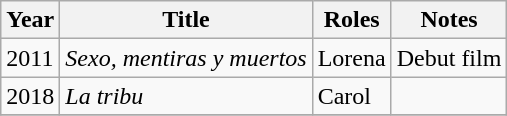<table class="wikitable sortable">
<tr>
<th>Year</th>
<th>Title</th>
<th>Roles</th>
<th>Notes</th>
</tr>
<tr>
<td>2011</td>
<td><em>Sexo, mentiras y muertos</em></td>
<td>Lorena</td>
<td>Debut film</td>
</tr>
<tr>
<td>2018</td>
<td><em>La tribu</em></td>
<td>Carol</td>
<td></td>
</tr>
<tr>
</tr>
</table>
